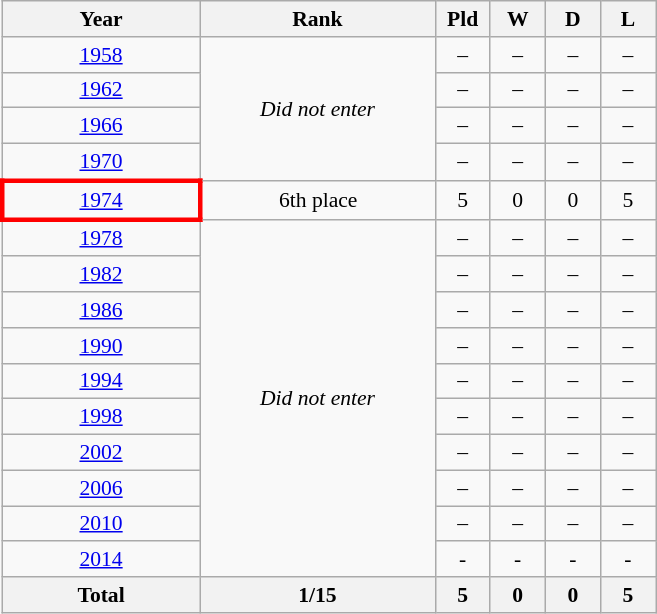<table class="wikitable" style="text-align: center;font-size:90%;">
<tr>
<th width=125>Year</th>
<th width=150>Rank</th>
<th width=30>Pld</th>
<th width=30>W</th>
<th width=30>D</th>
<th width=30>L</th>
</tr>
<tr>
<td> <a href='#'>1958</a></td>
<td rowspan=4><em>Did not enter</em></td>
<td>–</td>
<td>–</td>
<td>–</td>
<td>–</td>
</tr>
<tr>
<td> <a href='#'>1962</a></td>
<td>–</td>
<td>–</td>
<td>–</td>
<td>–</td>
</tr>
<tr>
<td> <a href='#'>1966</a></td>
<td>–</td>
<td>–</td>
<td>–</td>
<td>–</td>
</tr>
<tr>
<td> <a href='#'>1970</a></td>
<td>–</td>
<td>–</td>
<td>–</td>
<td>–</td>
</tr>
<tr>
<td style="border: 3px solid red"> <a href='#'>1974</a></td>
<td>6th place</td>
<td>5</td>
<td>0</td>
<td>0</td>
<td>5</td>
</tr>
<tr>
<td> <a href='#'>1978</a></td>
<td rowspan=10><em>Did not enter</em></td>
<td>–</td>
<td>–</td>
<td>–</td>
<td>–</td>
</tr>
<tr>
<td> <a href='#'>1982</a></td>
<td>–</td>
<td>–</td>
<td>–</td>
<td>–</td>
</tr>
<tr>
<td> <a href='#'>1986</a></td>
<td>–</td>
<td>–</td>
<td>–</td>
<td>–</td>
</tr>
<tr>
<td> <a href='#'>1990</a></td>
<td>–</td>
<td>–</td>
<td>–</td>
<td>–</td>
</tr>
<tr>
<td> <a href='#'>1994</a></td>
<td>–</td>
<td>–</td>
<td>–</td>
<td>–</td>
</tr>
<tr>
<td> <a href='#'>1998</a></td>
<td>–</td>
<td>–</td>
<td>–</td>
<td>–</td>
</tr>
<tr>
<td> <a href='#'>2002</a></td>
<td>–</td>
<td>–</td>
<td>–</td>
<td>–</td>
</tr>
<tr>
<td> <a href='#'>2006</a></td>
<td>–</td>
<td>–</td>
<td>–</td>
<td>–</td>
</tr>
<tr>
<td> <a href='#'>2010</a></td>
<td>–</td>
<td>–</td>
<td>–</td>
<td>–</td>
</tr>
<tr>
<td> <a href='#'>2014</a></td>
<td>-</td>
<td>-</td>
<td>-</td>
<td>-</td>
</tr>
<tr>
<th>Total</th>
<th>1/15</th>
<th>5</th>
<th>0</th>
<th>0</th>
<th>5</th>
</tr>
</table>
